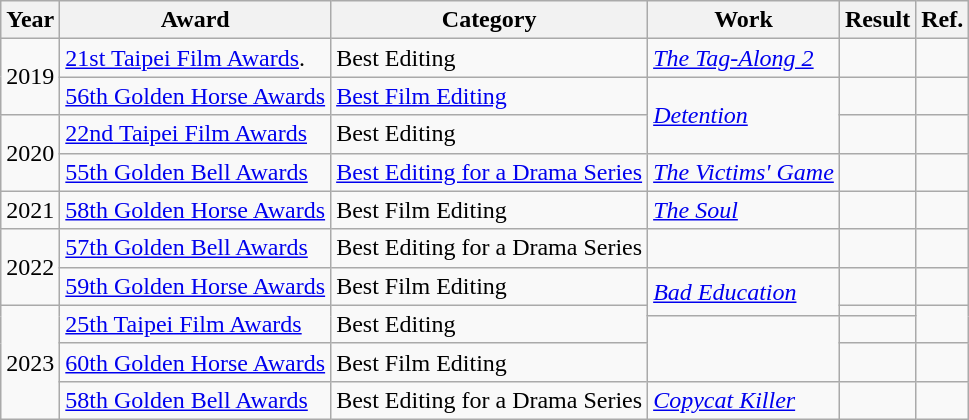<table class="wikitable plainrowheaders">
<tr>
<th>Year</th>
<th>Award</th>
<th>Category</th>
<th>Work</th>
<th>Result</th>
<th>Ref.</th>
</tr>
<tr>
<td rowspan="2">2019</td>
<td><a href='#'>21st Taipei Film Awards</a>.</td>
<td>Best Editing</td>
<td><em><a href='#'>The Tag-Along 2</a></em></td>
<td></td>
<td></td>
</tr>
<tr>
<td><a href='#'>56th Golden Horse Awards</a></td>
<td><a href='#'>Best Film Editing</a></td>
<td rowspan="2"><em><a href='#'>Detention</a></em></td>
<td></td>
<td></td>
</tr>
<tr>
<td rowspan="2">2020</td>
<td><a href='#'>22nd Taipei Film Awards</a></td>
<td>Best Editing</td>
<td></td>
<td></td>
</tr>
<tr>
<td><a href='#'>55th Golden Bell Awards</a></td>
<td><a href='#'>Best Editing for a Drama Series</a></td>
<td><em><a href='#'>The Victims' Game</a></em></td>
<td></td>
<td></td>
</tr>
<tr>
<td>2021</td>
<td><a href='#'>58th Golden Horse Awards</a></td>
<td>Best Film Editing</td>
<td><em><a href='#'>The Soul</a></em></td>
<td></td>
<td></td>
</tr>
<tr>
<td rowspan="2">2022</td>
<td><a href='#'>57th Golden Bell Awards</a></td>
<td>Best Editing for a Drama Series</td>
<td><em></em></td>
<td></td>
<td></td>
</tr>
<tr>
<td><a href='#'>59th Golden Horse Awards</a></td>
<td>Best Film Editing</td>
<td rowspan="2"><em><a href='#'>Bad Education</a></em></td>
<td></td>
<td></td>
</tr>
<tr>
<td rowspan="4">2023</td>
<td rowspan="2"><a href='#'>25th Taipei Film Awards</a></td>
<td rowspan="2">Best Editing</td>
<td></td>
<td rowspan="2"></td>
</tr>
<tr>
<td rowspan="2"><em></em></td>
<td></td>
</tr>
<tr>
<td><a href='#'>60th Golden Horse Awards</a></td>
<td>Best Film Editing</td>
<td></td>
<td></td>
</tr>
<tr>
<td><a href='#'>58th Golden Bell Awards</a></td>
<td>Best Editing for a Drama Series</td>
<td><em><a href='#'>Copycat Killer</a></em></td>
<td></td>
<td></td>
</tr>
</table>
